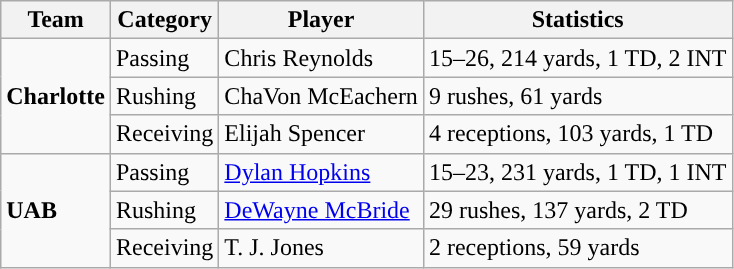<table class="wikitable" style="float: left;">
<tr>
<th>Team</th>
<th>Category</th>
<th>Player</th>
<th>Statistics</th>
</tr>
<tr>
<td rowspan=3><strong>Charlotte</strong></td>
<td>Passing</td>
<td>Chris Reynolds</td>
<td>15–26, 214 yards, 1 TD, 2 INT</td>
</tr>
<tr>
<td>Rushing</td>
<td>ChaVon McEachern</td>
<td>9 rushes, 61 yards</td>
</tr>
<tr>
<td>Receiving</td>
<td>Elijah Spencer</td>
<td>4 receptions, 103 yards, 1 TD</td>
</tr>
<tr>
<td rowspan=3><strong>UAB</strong></td>
<td>Passing</td>
<td><a href='#'>Dylan Hopkins</a></td>
<td>15–23, 231 yards, 1 TD, 1 INT</td>
</tr>
<tr>
<td>Rushing</td>
<td><a href='#'>DeWayne McBride</a></td>
<td>29 rushes, 137 yards, 2 TD</td>
</tr>
<tr>
<td>Receiving</td>
<td>T. J. Jones</td>
<td>2 receptions, 59 yards</td>
</tr>
</table>
